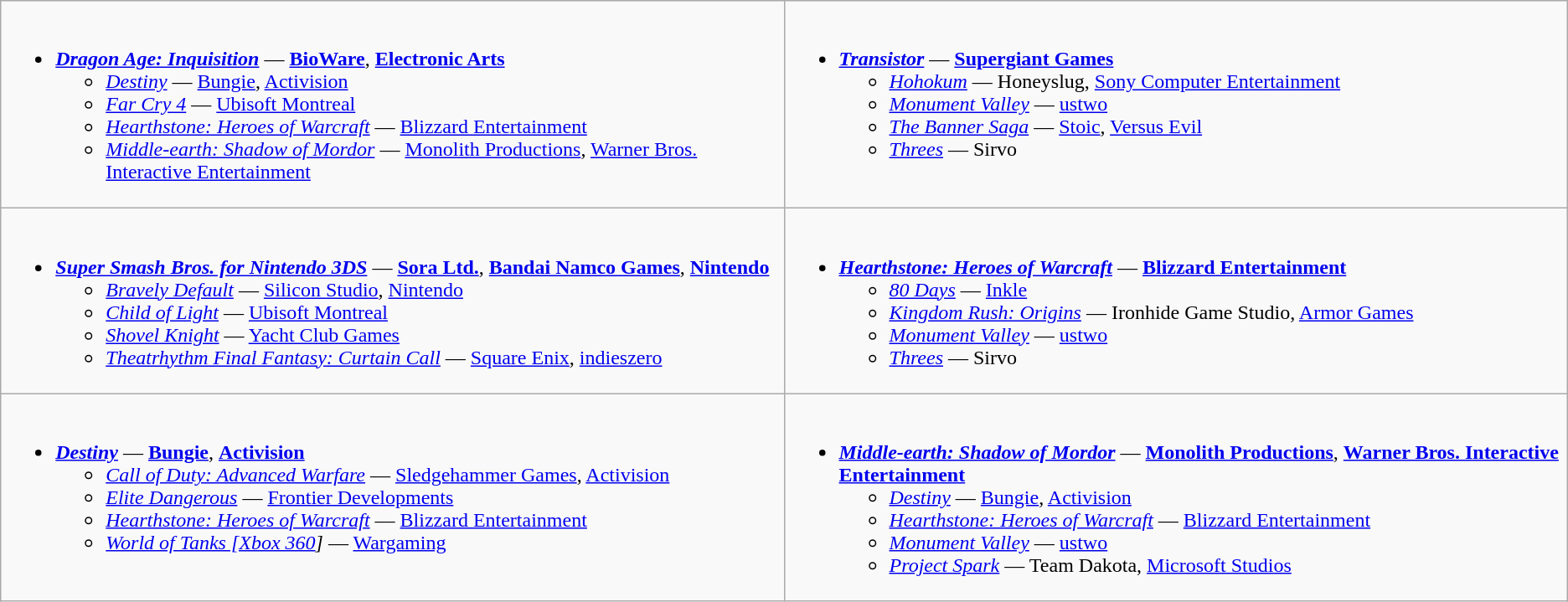<table class="wikitable">
<tr>
<td valign="top" width="50%"><br><ul><li><strong><em><a href='#'>Dragon Age: Inquisition</a></em></strong> — <strong><a href='#'>BioWare</a></strong>, <strong><a href='#'>Electronic Arts</a></strong><ul><li><em><a href='#'>Destiny</a></em> — <a href='#'>Bungie</a>, <a href='#'>Activision</a></li><li><em><a href='#'>Far Cry 4</a></em> — <a href='#'>Ubisoft Montreal</a></li><li><em><a href='#'>Hearthstone: Heroes of Warcraft</a></em> — <a href='#'>Blizzard Entertainment</a></li><li><em><a href='#'>Middle-earth: Shadow of Mordor</a></em> — <a href='#'>Monolith Productions</a>, <a href='#'>Warner Bros. Interactive Entertainment</a></li></ul></li></ul></td>
<td valign="top" width="50%"><br><ul><li><strong><em><a href='#'>Transistor</a></em></strong> — <strong><a href='#'>Supergiant Games</a></strong><ul><li><em><a href='#'>Hohokum</a></em> — Honeyslug, <a href='#'>Sony Computer Entertainment</a></li><li><em><a href='#'>Monument Valley</a></em> — <a href='#'>ustwo</a></li><li><em><a href='#'>The Banner Saga</a></em> — <a href='#'>Stoic</a>, <a href='#'>Versus Evil</a></li><li><em><a href='#'>Threes</a></em> — Sirvo</li></ul></li></ul></td>
</tr>
<tr>
<td valign="top" width="50%"><br><ul><li><strong><em><a href='#'>Super Smash Bros. for Nintendo 3DS</a></em></strong> — <strong><a href='#'>Sora Ltd.</a></strong>, <strong><a href='#'>Bandai Namco Games</a></strong>, <strong><a href='#'>Nintendo</a></strong><ul><li><em><a href='#'>Bravely Default</a></em> — <a href='#'>Silicon Studio</a>, <a href='#'>Nintendo</a></li><li><em><a href='#'>Child of Light</a></em> — <a href='#'>Ubisoft Montreal</a></li><li><em><a href='#'>Shovel Knight</a></em> — <a href='#'>Yacht Club Games</a></li><li><em><a href='#'>Theatrhythm Final Fantasy: Curtain Call</a></em> — <a href='#'>Square Enix</a>, <a href='#'>indieszero</a></li></ul></li></ul></td>
<td valign="top" width="50%"><br><ul><li><strong><em><a href='#'>Hearthstone: Heroes of Warcraft</a></em></strong> — <strong><a href='#'>Blizzard Entertainment</a></strong><ul><li><em><a href='#'>80 Days</a></em> — <a href='#'>Inkle</a></li><li><em><a href='#'>Kingdom Rush: Origins</a></em> — Ironhide Game Studio, <a href='#'>Armor Games</a></li><li><em><a href='#'>Monument Valley</a></em> — <a href='#'>ustwo</a></li><li><em><a href='#'>Threes</a></em> — Sirvo</li></ul></li></ul></td>
</tr>
<tr>
<td valign="top" width="50%"><br><ul><li><strong><em><a href='#'>Destiny</a></em></strong> — <strong><a href='#'>Bungie</a></strong>, <strong><a href='#'>Activision</a></strong><ul><li><em><a href='#'>Call of Duty: Advanced Warfare</a></em> — <a href='#'>Sledgehammer Games</a>, <a href='#'>Activision</a></li><li><em><a href='#'>Elite Dangerous</a></em> — <a href='#'>Frontier Developments</a></li><li><em><a href='#'>Hearthstone: Heroes of Warcraft</a></em> — <a href='#'>Blizzard Entertainment</a></li><li><em><a href='#'>World of Tanks [Xbox 360</a>]</em> — <a href='#'>Wargaming</a></li></ul></li></ul></td>
<td valign="top" width="50%"><br><ul><li><strong><em><a href='#'>Middle-earth: Shadow of Mordor</a></em></strong> — <strong><a href='#'>Monolith Productions</a></strong>, <strong><a href='#'>Warner Bros. Interactive Entertainment</a></strong><ul><li><em><a href='#'>Destiny</a></em> — <a href='#'>Bungie</a>, <a href='#'>Activision</a></li><li><em><a href='#'>Hearthstone: Heroes of Warcraft</a></em> — <a href='#'>Blizzard Entertainment</a></li><li><em><a href='#'>Monument Valley</a></em> — <a href='#'>ustwo</a></li><li><em><a href='#'>Project Spark</a></em> — Team Dakota, <a href='#'>Microsoft Studios</a></li></ul></li></ul></td>
</tr>
</table>
